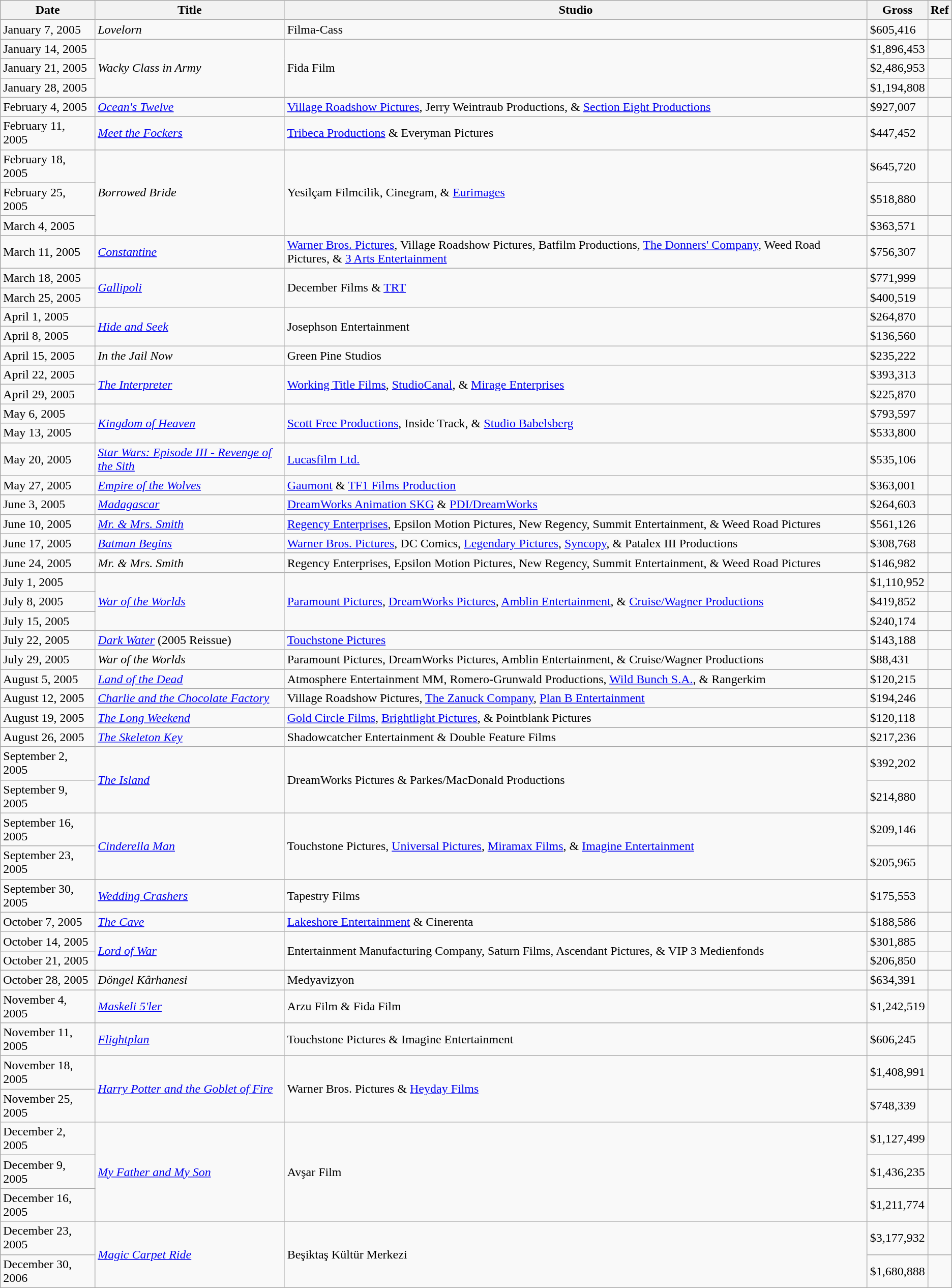<table class="wikitable sortable">
<tr>
<th>Date</th>
<th>Title</th>
<th>Studio</th>
<th>Gross</th>
<th>Ref</th>
</tr>
<tr>
<td>January 7, 2005</td>
<td><em>Lovelorn</em></td>
<td>Filma-Cass</td>
<td>$605,416</td>
<td align="center"></td>
</tr>
<tr>
<td>January 14, 2005</td>
<td rowspan="3"><em>Wacky Class in Army</em></td>
<td rowspan="3">Fida Film</td>
<td>$1,896,453</td>
<td align="center"></td>
</tr>
<tr>
<td>January 21, 2005</td>
<td>$2,486,953</td>
<td align="center"></td>
</tr>
<tr>
<td>January 28, 2005</td>
<td>$1,194,808</td>
<td align="center"></td>
</tr>
<tr>
<td>February 4, 2005</td>
<td><em><a href='#'>Ocean's Twelve</a></em></td>
<td><a href='#'>Village Roadshow Pictures</a>, Jerry Weintraub Productions, & <a href='#'>Section Eight Productions</a></td>
<td>$927,007</td>
<td align="center"></td>
</tr>
<tr>
<td>February 11, 2005</td>
<td><em><a href='#'>Meet the Fockers</a></em></td>
<td><a href='#'>Tribeca Productions</a> & Everyman Pictures</td>
<td>$447,452</td>
<td align="center"></td>
</tr>
<tr>
<td>February 18, 2005</td>
<td rowspan="3"><em>Borrowed Bride</em></td>
<td rowspan="3">Yesilçam Filmcilik, Cinegram, & <a href='#'>Eurimages</a></td>
<td>$645,720</td>
<td align="center"></td>
</tr>
<tr>
<td>February 25, 2005</td>
<td>$518,880</td>
<td align="center"></td>
</tr>
<tr>
<td>March 4, 2005</td>
<td>$363,571</td>
<td align="center"></td>
</tr>
<tr>
<td>March 11, 2005</td>
<td><em><a href='#'>Constantine</a></em></td>
<td><a href='#'>Warner Bros. Pictures</a>, Village Roadshow Pictures, Batfilm Productions, <a href='#'>The Donners' Company</a>, Weed Road Pictures, & <a href='#'>3 Arts Entertainment</a></td>
<td>$756,307</td>
<td align="center"></td>
</tr>
<tr>
<td>March 18, 2005</td>
<td rowspan="2"><em><a href='#'>Gallipoli</a></em></td>
<td rowspan="2">December Films & <a href='#'>TRT</a></td>
<td>$771,999</td>
<td align="center"></td>
</tr>
<tr>
<td>March 25, 2005</td>
<td>$400,519</td>
<td align="center"></td>
</tr>
<tr>
<td>April 1, 2005</td>
<td rowspan="2"><em><a href='#'>Hide and Seek</a></em></td>
<td rowspan="2">Josephson Entertainment</td>
<td>$264,870</td>
<td align="center"></td>
</tr>
<tr>
<td>April 8, 2005</td>
<td>$136,560</td>
<td align="center"></td>
</tr>
<tr>
<td>April 15, 2005</td>
<td><em>In the Jail Now</em></td>
<td>Green Pine Studios</td>
<td>$235,222</td>
<td align="center"></td>
</tr>
<tr>
<td>April 22, 2005</td>
<td rowspan="2"><em><a href='#'>The Interpreter</a></em></td>
<td rowspan="2"><a href='#'>Working Title Films</a>, <a href='#'>StudioCanal</a>, & <a href='#'>Mirage Enterprises</a></td>
<td>$393,313</td>
<td align="center"></td>
</tr>
<tr>
<td>April 29, 2005</td>
<td>$225,870</td>
<td align="center"></td>
</tr>
<tr>
<td>May 6, 2005</td>
<td rowspan="2"><em><a href='#'>Kingdom of Heaven</a></em></td>
<td rowspan="2"><a href='#'>Scott Free Productions</a>, Inside Track, & <a href='#'>Studio Babelsberg</a></td>
<td>$793,597</td>
<td align="center"></td>
</tr>
<tr>
<td>May 13, 2005</td>
<td>$533,800</td>
<td align="center"></td>
</tr>
<tr>
<td>May 20, 2005</td>
<td><em><a href='#'>Star Wars: Episode III - Revenge of the Sith</a></em></td>
<td><a href='#'>Lucasfilm Ltd.</a></td>
<td>$535,106</td>
<td align="center"></td>
</tr>
<tr>
<td>May 27, 2005</td>
<td><em><a href='#'>Empire of the Wolves</a></em></td>
<td><a href='#'>Gaumont</a> & <a href='#'>TF1 Films Production</a></td>
<td>$363,001</td>
<td align="center"></td>
</tr>
<tr>
<td>June 3, 2005</td>
<td><em><a href='#'>Madagascar</a></em></td>
<td><a href='#'>DreamWorks Animation SKG</a> & <a href='#'>PDI/DreamWorks</a></td>
<td>$264,603</td>
<td align="center"></td>
</tr>
<tr>
<td>June 10, 2005</td>
<td><em><a href='#'>Mr. & Mrs. Smith</a></em></td>
<td><a href='#'>Regency Enterprises</a>, Epsilon Motion Pictures, New Regency, Summit Entertainment, & Weed Road Pictures</td>
<td>$561,126</td>
<td align="center"></td>
</tr>
<tr>
<td>June 17, 2005</td>
<td><em><a href='#'>Batman Begins</a></em></td>
<td><a href='#'>Warner Bros. Pictures</a>, DC Comics, <a href='#'>Legendary Pictures</a>, <a href='#'>Syncopy</a>, & Patalex III Productions</td>
<td>$308,768</td>
<td align="center"></td>
</tr>
<tr>
<td>June 24, 2005</td>
<td><em>Mr. & Mrs. Smith</em></td>
<td>Regency Enterprises, Epsilon Motion Pictures, New Regency, Summit Entertainment, & Weed Road Pictures</td>
<td>$146,982</td>
<td align="center"></td>
</tr>
<tr>
<td>July 1, 2005</td>
<td rowspan="3"><em><a href='#'>War of the Worlds</a></em></td>
<td rowspan="3"><a href='#'>Paramount Pictures</a>, <a href='#'>DreamWorks Pictures</a>, <a href='#'>Amblin Entertainment</a>, & <a href='#'>Cruise/Wagner Productions</a></td>
<td>$1,110,952</td>
<td align="center"></td>
</tr>
<tr>
<td>July 8, 2005</td>
<td>$419,852</td>
<td align="center"></td>
</tr>
<tr>
<td>July 15, 2005</td>
<td>$240,174</td>
<td align="center"></td>
</tr>
<tr>
<td>July 22, 2005</td>
<td><em><a href='#'>Dark Water</a></em> (2005 Reissue)</td>
<td><a href='#'>Touchstone Pictures</a></td>
<td>$143,188</td>
<td align="center"></td>
</tr>
<tr>
<td>July 29, 2005</td>
<td><em>War of the Worlds</em></td>
<td>Paramount Pictures, DreamWorks Pictures, Amblin Entertainment, & Cruise/Wagner Productions</td>
<td>$88,431</td>
<td align="center"></td>
</tr>
<tr>
<td>August 5, 2005</td>
<td><em><a href='#'>Land of the Dead</a></em></td>
<td>Atmosphere Entertainment MM, Romero-Grunwald Productions, <a href='#'>Wild Bunch S.A.</a>, & Rangerkim</td>
<td>$120,215</td>
<td align="center"></td>
</tr>
<tr>
<td>August 12, 2005</td>
<td><em><a href='#'>Charlie and the Chocolate Factory</a></em></td>
<td>Village Roadshow Pictures, <a href='#'>The Zanuck Company</a>, <a href='#'>Plan B Entertainment</a></td>
<td>$194,246</td>
<td align="center"></td>
</tr>
<tr>
<td>August 19, 2005</td>
<td><em><a href='#'>The Long Weekend</a></em></td>
<td><a href='#'>Gold Circle Films</a>, <a href='#'>Brightlight Pictures</a>, & Pointblank Pictures</td>
<td>$120,118</td>
<td align="center"></td>
</tr>
<tr>
<td>August 26, 2005</td>
<td><em><a href='#'>The Skeleton Key</a></em></td>
<td>Shadowcatcher Entertainment & Double Feature Films</td>
<td>$217,236</td>
<td align="center"></td>
</tr>
<tr>
<td>September 2, 2005</td>
<td rowspan="2"><em><a href='#'>The Island</a></em></td>
<td rowspan="2">DreamWorks Pictures & Parkes/MacDonald Productions</td>
<td>$392,202</td>
<td align="center"></td>
</tr>
<tr>
<td>September 9, 2005</td>
<td>$214,880</td>
<td align="center"></td>
</tr>
<tr>
<td>September 16, 2005</td>
<td rowspan="2"><em><a href='#'>Cinderella Man</a></em></td>
<td rowspan="2">Touchstone Pictures, <a href='#'>Universal Pictures</a>, <a href='#'>Miramax Films</a>, & <a href='#'>Imagine Entertainment</a></td>
<td>$209,146</td>
<td align="center"></td>
</tr>
<tr>
<td>September 23, 2005</td>
<td>$205,965</td>
<td align="center"></td>
</tr>
<tr>
<td>September 30, 2005</td>
<td><em><a href='#'>Wedding Crashers</a></em></td>
<td>Tapestry Films</td>
<td>$175,553</td>
<td align="center"></td>
</tr>
<tr>
<td>October 7, 2005</td>
<td><em><a href='#'>The Cave</a></em></td>
<td><a href='#'>Lakeshore Entertainment</a> & Cinerenta</td>
<td>$188,586</td>
<td align="center"></td>
</tr>
<tr>
<td>October 14, 2005</td>
<td rowspan="2"><em><a href='#'>Lord of War</a></em></td>
<td rowspan="2">Entertainment Manufacturing Company, Saturn Films, Ascendant Pictures, & VIP 3 Medienfonds</td>
<td>$301,885</td>
<td align="center"></td>
</tr>
<tr>
<td>October 21, 2005</td>
<td>$206,850</td>
<td align="center"></td>
</tr>
<tr>
<td>October 28, 2005</td>
<td><em>Döngel Kârhanesi</em></td>
<td>Medyavizyon</td>
<td>$634,391</td>
<td align="center"></td>
</tr>
<tr>
<td>November 4, 2005</td>
<td><em><a href='#'>Maskeli 5'ler</a></em></td>
<td>Arzu Film & Fida Film</td>
<td>$1,242,519</td>
<td align="center"></td>
</tr>
<tr>
<td>November 11, 2005</td>
<td><em><a href='#'>Flightplan</a></em></td>
<td>Touchstone Pictures & Imagine Entertainment</td>
<td>$606,245</td>
<td align="center"></td>
</tr>
<tr>
<td>November 18, 2005</td>
<td rowspan="2"><em><a href='#'>Harry Potter and the Goblet of Fire</a></em></td>
<td rowspan="2">Warner Bros. Pictures & <a href='#'>Heyday Films</a></td>
<td>$1,408,991</td>
<td align="center"></td>
</tr>
<tr>
<td>November 25, 2005</td>
<td>$748,339</td>
<td align="center"></td>
</tr>
<tr>
<td>December 2, 2005</td>
<td rowspan="3"><em><a href='#'>My Father and My Son</a></em></td>
<td rowspan="3">Avşar Film</td>
<td>$1,127,499</td>
<td align="center"></td>
</tr>
<tr>
<td>December 9, 2005</td>
<td>$1,436,235</td>
<td align="center"></td>
</tr>
<tr>
<td>December 16, 2005</td>
<td>$1,211,774</td>
<td align="center"></td>
</tr>
<tr>
<td>December 23, 2005</td>
<td rowspan="2"><em><a href='#'>Magic Carpet Ride</a></em></td>
<td rowspan="2">Beşiktaş Kültür Merkezi</td>
<td>$3,177,932</td>
<td align="center"></td>
</tr>
<tr>
<td>December 30, 2006</td>
<td>$1,680,888</td>
<td align="center"></td>
</tr>
</table>
